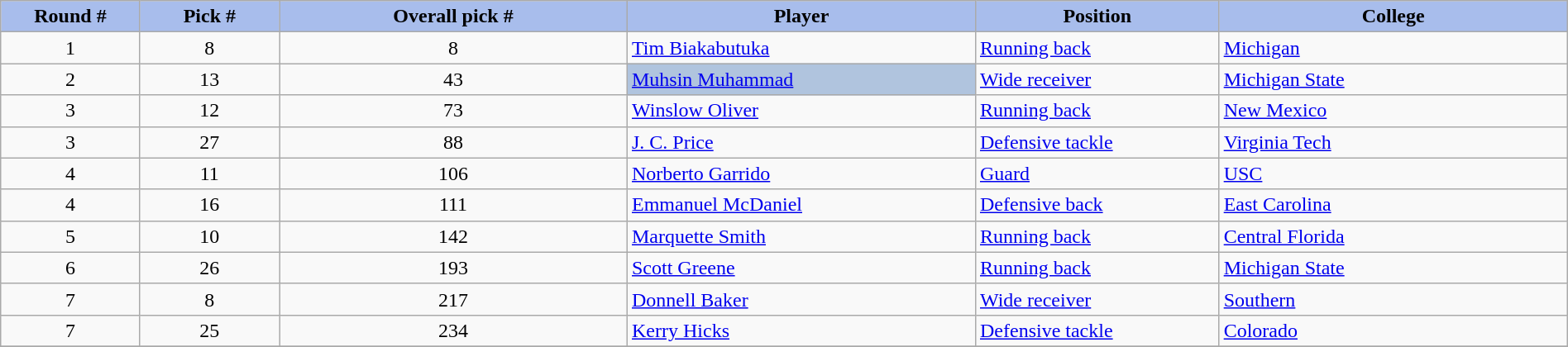<table class="wikitable" style="width: 100%">
<tr>
<th style="background:#A8BDEC;" width=8%>Round #</th>
<th width=8% style="background:#A8BDEC;">Pick #</th>
<th width=20% style="background:#A8BDEC;">Overall pick #</th>
<th width=20% style="background:#A8BDEC;">Player</th>
<th width=14% style="background:#A8BDEC;">Position</th>
<th width=20% style="background:#A8BDEC;">College</th>
</tr>
<tr>
<td align=center>1</td>
<td align=center>8</td>
<td align=center>8</td>
<td><a href='#'>Tim Biakabutuka</a></td>
<td><a href='#'>Running back</a></td>
<td><a href='#'>Michigan</a></td>
</tr>
<tr>
<td align=center>2</td>
<td align=center>13</td>
<td align=center>43</td>
<td bgcolor=lightsteelblue><a href='#'>Muhsin Muhammad</a></td>
<td><a href='#'>Wide receiver</a></td>
<td><a href='#'>Michigan State</a></td>
</tr>
<tr>
<td align=center>3</td>
<td align=center>12</td>
<td align=center>73</td>
<td><a href='#'>Winslow Oliver</a></td>
<td><a href='#'>Running back</a></td>
<td><a href='#'>New Mexico</a></td>
</tr>
<tr>
<td align=center>3</td>
<td align=center>27</td>
<td align=center>88</td>
<td><a href='#'>J. C. Price</a></td>
<td><a href='#'>Defensive tackle</a></td>
<td><a href='#'>Virginia Tech</a></td>
</tr>
<tr>
<td align=center>4</td>
<td align=center>11</td>
<td align=center>106</td>
<td><a href='#'>Norberto Garrido</a></td>
<td><a href='#'>Guard</a></td>
<td><a href='#'>USC</a></td>
</tr>
<tr>
<td align=center>4</td>
<td align=center>16</td>
<td align=center>111</td>
<td><a href='#'>Emmanuel McDaniel</a></td>
<td><a href='#'>Defensive back</a></td>
<td><a href='#'>East Carolina</a></td>
</tr>
<tr>
<td align=center>5</td>
<td align=center>10</td>
<td align=center>142</td>
<td><a href='#'>Marquette Smith</a></td>
<td><a href='#'>Running back</a></td>
<td><a href='#'>Central Florida</a></td>
</tr>
<tr>
<td align=center>6</td>
<td align=center>26</td>
<td align=center>193</td>
<td><a href='#'>Scott Greene</a></td>
<td><a href='#'>Running back</a></td>
<td><a href='#'>Michigan State</a></td>
</tr>
<tr>
<td align=center>7</td>
<td align=center>8</td>
<td align=center>217</td>
<td><a href='#'>Donnell Baker</a></td>
<td><a href='#'>Wide receiver</a></td>
<td><a href='#'>Southern</a></td>
</tr>
<tr>
<td align=center>7</td>
<td align=center>25</td>
<td align=center>234</td>
<td><a href='#'>Kerry Hicks</a></td>
<td><a href='#'>Defensive tackle</a></td>
<td><a href='#'>Colorado</a></td>
</tr>
<tr>
</tr>
</table>
